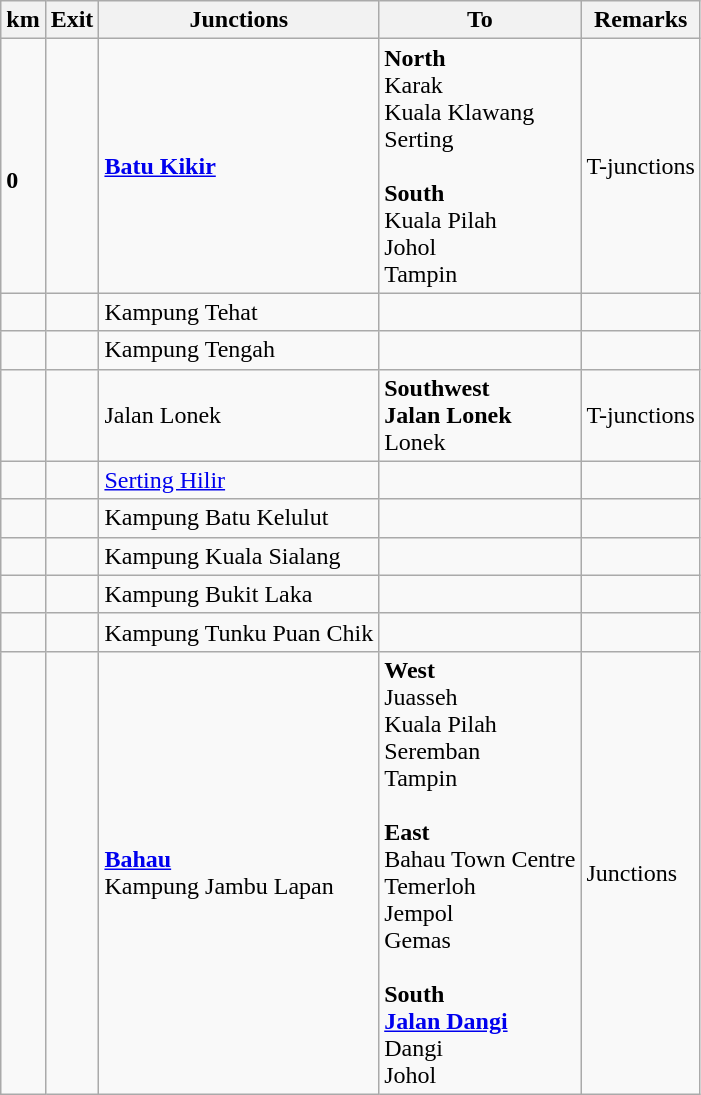<table class="wikitable">
<tr>
<th>km</th>
<th>Exit</th>
<th>Junctions</th>
<th>To</th>
<th>Remarks</th>
</tr>
<tr>
<td><br><strong>0</strong></td>
<td></td>
<td><strong><a href='#'>Batu Kikir</a></strong></td>
<td><strong>North</strong><br> Karak<br> Kuala Klawang<br> Serting<br><br><strong>South</strong><br> Kuala Pilah<br> Johol<br> Tampin</td>
<td>T-junctions</td>
</tr>
<tr>
<td></td>
<td></td>
<td>Kampung Tehat</td>
<td></td>
<td></td>
</tr>
<tr>
<td></td>
<td></td>
<td>Kampung Tengah</td>
<td></td>
<td></td>
</tr>
<tr>
<td></td>
<td></td>
<td>Jalan Lonek</td>
<td><strong>Southwest</strong><br><strong>Jalan Lonek</strong><br>Lonek</td>
<td>T-junctions</td>
</tr>
<tr>
<td></td>
<td></td>
<td><a href='#'>Serting Hilir</a></td>
<td></td>
<td></td>
</tr>
<tr>
<td></td>
<td></td>
<td>Kampung Batu Kelulut</td>
<td></td>
<td></td>
</tr>
<tr>
<td></td>
<td></td>
<td>Kampung Kuala Sialang</td>
<td></td>
<td></td>
</tr>
<tr>
<td></td>
<td></td>
<td>Kampung Bukit Laka</td>
<td></td>
<td></td>
</tr>
<tr>
<td></td>
<td></td>
<td>Kampung Tunku Puan Chik</td>
<td></td>
<td></td>
</tr>
<tr>
<td></td>
<td></td>
<td><strong><a href='#'>Bahau</a></strong><br>Kampung Jambu Lapan</td>
<td><strong>West</strong><br> Juasseh<br> Kuala Pilah<br> Seremban<br> Tampin<br><br><strong>East</strong><br> Bahau Town Centre<br> Temerloh<br> Jempol<br> Gemas<br><br><strong>South</strong><br> <strong><a href='#'>Jalan Dangi</a></strong><br>Dangi<br>Johol</td>
<td>Junctions</td>
</tr>
</table>
